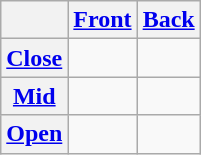<table class="wikitable" style="text-align:center">
<tr>
<th></th>
<th><a href='#'>Front</a></th>
<th><a href='#'>Back</a></th>
</tr>
<tr style="text-align: center;">
<th><a href='#'>Close</a></th>
<td></td>
<td></td>
</tr>
<tr style="text-align: center;">
<th><a href='#'>Mid</a></th>
<td></td>
<td></td>
</tr>
<tr style="text-align: center;">
<th><a href='#'>Open</a></th>
<td></td>
<td></td>
</tr>
</table>
